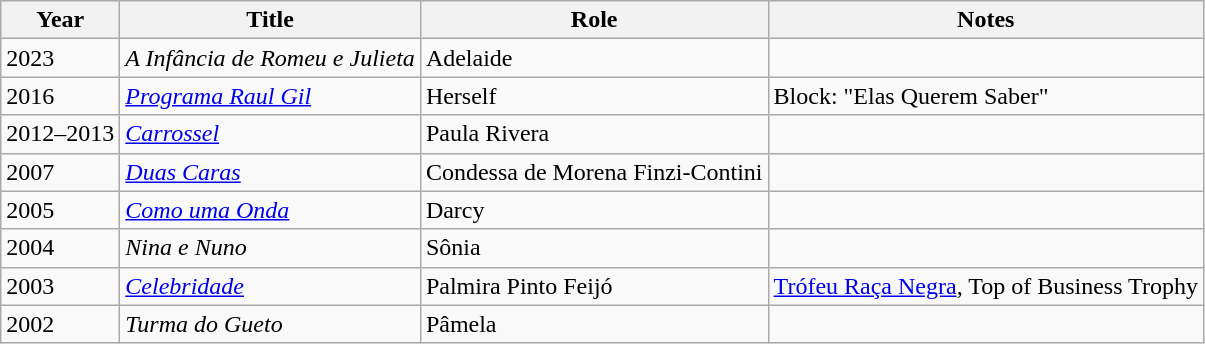<table class="wikitable">
<tr>
<th>Year</th>
<th>Title</th>
<th>Role</th>
<th>Notes</th>
</tr>
<tr>
<td>2023</td>
<td><em>A Infância de Romeu e Julieta</em></td>
<td>Adelaide</td>
<td></td>
</tr>
<tr>
<td>2016</td>
<td><em><a href='#'>Programa Raul Gil</a></em></td>
<td>Herself</td>
<td>Block: "Elas Querem Saber"</td>
</tr>
<tr>
<td>2012–2013</td>
<td><em><a href='#'>Carrossel</a></em></td>
<td>Paula Rivera</td>
<td></td>
</tr>
<tr>
<td>2007</td>
<td><em><a href='#'>Duas Caras</a></em></td>
<td>Condessa de Morena Finzi-Contini</td>
<td></td>
</tr>
<tr>
<td>2005</td>
<td><em><a href='#'>Como uma Onda</a></em></td>
<td>Darcy</td>
<td></td>
</tr>
<tr>
<td>2004</td>
<td><em>Nina e Nuno</em></td>
<td>Sônia</td>
<td></td>
</tr>
<tr>
<td>2003</td>
<td><em><a href='#'>Celebridade</a></em></td>
<td>Palmira Pinto Feijó</td>
<td><a href='#'>Trófeu Raça Negra</a>, Top of Business Trophy </td>
</tr>
<tr>
<td>2002</td>
<td><em>Turma do Gueto</em></td>
<td>Pâmela</td>
<td></td>
</tr>
</table>
